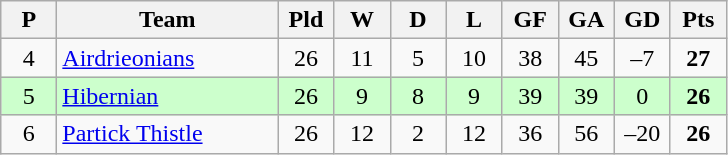<table class="wikitable" style="text-align: center;">
<tr>
<th width=30>P</th>
<th width=140>Team</th>
<th width=30>Pld</th>
<th width=30>W</th>
<th width=30>D</th>
<th width=30>L</th>
<th width=30>GF</th>
<th width=30>GA</th>
<th width=30>GD</th>
<th width=30>Pts</th>
</tr>
<tr>
<td>4</td>
<td align=left><a href='#'>Airdrieonians</a></td>
<td>26</td>
<td>11</td>
<td>5</td>
<td>10</td>
<td>38</td>
<td>45</td>
<td>–7</td>
<td><strong>27</strong></td>
</tr>
<tr style="background:#ccffcc;">
<td>5</td>
<td align=left><a href='#'>Hibernian</a></td>
<td>26</td>
<td>9</td>
<td>8</td>
<td>9</td>
<td>39</td>
<td>39</td>
<td>0</td>
<td><strong>26</strong></td>
</tr>
<tr>
<td>6</td>
<td align=left><a href='#'>Partick Thistle</a></td>
<td>26</td>
<td>12</td>
<td>2</td>
<td>12</td>
<td>36</td>
<td>56</td>
<td>–20</td>
<td><strong>26</strong></td>
</tr>
</table>
